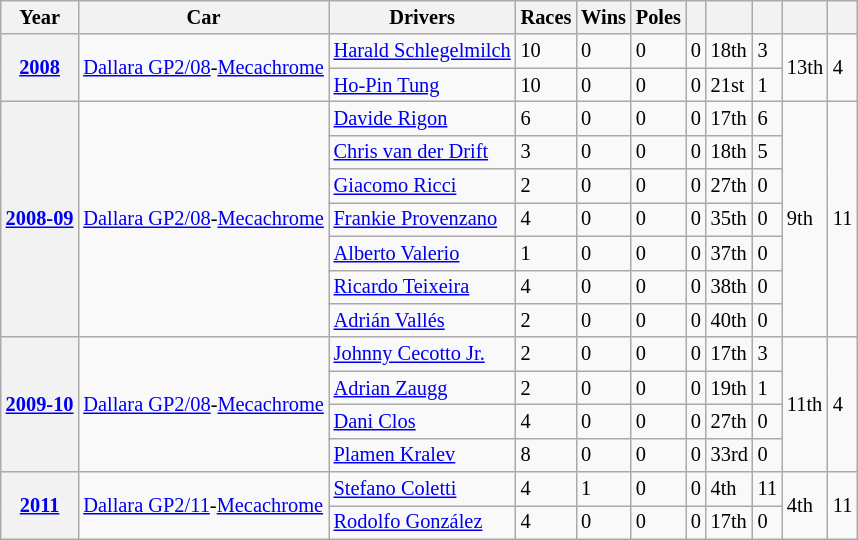<table class="wikitable" style="font-size:85%">
<tr>
<th>Year</th>
<th>Car</th>
<th>Drivers</th>
<th>Races</th>
<th>Wins</th>
<th>Poles</th>
<th></th>
<th></th>
<th></th>
<th></th>
<th></th>
</tr>
<tr>
<th rowspan=2><a href='#'>2008</a></th>
<td rowspan=2><a href='#'>Dallara GP2/08</a>-<a href='#'>Mecachrome</a></td>
<td> <a href='#'>Harald Schlegelmilch</a></td>
<td>10</td>
<td>0</td>
<td>0</td>
<td>0</td>
<td>18th</td>
<td>3</td>
<td rowspan=2>13th</td>
<td rowspan=2>4</td>
</tr>
<tr>
<td> <a href='#'>Ho-Pin Tung</a></td>
<td>10</td>
<td>0</td>
<td>0</td>
<td>0</td>
<td>21st</td>
<td>1</td>
</tr>
<tr>
<th rowspan=7><a href='#'>2008-09</a></th>
<td rowspan=7><a href='#'>Dallara GP2/08</a>-<a href='#'>Mecachrome</a></td>
<td> <a href='#'>Davide Rigon</a></td>
<td>6</td>
<td>0</td>
<td>0</td>
<td>0</td>
<td>17th</td>
<td>6</td>
<td rowspan=7>9th</td>
<td rowspan=7>11</td>
</tr>
<tr>
<td> <a href='#'>Chris van der Drift</a></td>
<td>3</td>
<td>0</td>
<td>0</td>
<td>0</td>
<td>18th</td>
<td>5</td>
</tr>
<tr>
<td> <a href='#'>Giacomo Ricci</a></td>
<td>2</td>
<td>0</td>
<td>0</td>
<td>0</td>
<td>27th</td>
<td>0</td>
</tr>
<tr>
<td> <a href='#'>Frankie Provenzano</a></td>
<td>4</td>
<td>0</td>
<td>0</td>
<td>0</td>
<td>35th</td>
<td>0</td>
</tr>
<tr>
<td> <a href='#'>Alberto Valerio</a></td>
<td>1</td>
<td>0</td>
<td>0</td>
<td>0</td>
<td>37th</td>
<td>0</td>
</tr>
<tr>
<td> <a href='#'>Ricardo Teixeira</a></td>
<td>4</td>
<td>0</td>
<td>0</td>
<td>0</td>
<td>38th</td>
<td>0</td>
</tr>
<tr>
<td> <a href='#'>Adrián Vallés</a></td>
<td>2</td>
<td>0</td>
<td>0</td>
<td>0</td>
<td>40th</td>
<td>0</td>
</tr>
<tr>
<th rowspan=4><a href='#'>2009-10</a></th>
<td rowspan=4><a href='#'>Dallara GP2/08</a>-<a href='#'>Mecachrome</a></td>
<td> <a href='#'>Johnny Cecotto Jr.</a></td>
<td>2</td>
<td>0</td>
<td>0</td>
<td>0</td>
<td>17th</td>
<td>3</td>
<td rowspan=4>11th</td>
<td rowspan=4>4</td>
</tr>
<tr>
<td> <a href='#'>Adrian Zaugg</a></td>
<td>2</td>
<td>0</td>
<td>0</td>
<td>0</td>
<td>19th</td>
<td>1</td>
</tr>
<tr>
<td> <a href='#'>Dani Clos</a></td>
<td>4</td>
<td>0</td>
<td>0</td>
<td>0</td>
<td>27th</td>
<td>0</td>
</tr>
<tr>
<td> <a href='#'>Plamen Kralev</a></td>
<td>8</td>
<td>0</td>
<td>0</td>
<td>0</td>
<td>33rd</td>
<td>0</td>
</tr>
<tr>
<th rowspan=2><a href='#'>2011</a></th>
<td rowspan=2><a href='#'>Dallara GP2/11</a>-<a href='#'>Mecachrome</a></td>
<td> <a href='#'>Stefano Coletti</a></td>
<td>4</td>
<td>1</td>
<td>0</td>
<td>0</td>
<td>4th</td>
<td>11</td>
<td rowspan=2>4th</td>
<td rowspan=2>11</td>
</tr>
<tr>
<td> <a href='#'>Rodolfo González</a></td>
<td>4</td>
<td>0</td>
<td>0</td>
<td>0</td>
<td>17th</td>
<td>0</td>
</tr>
</table>
